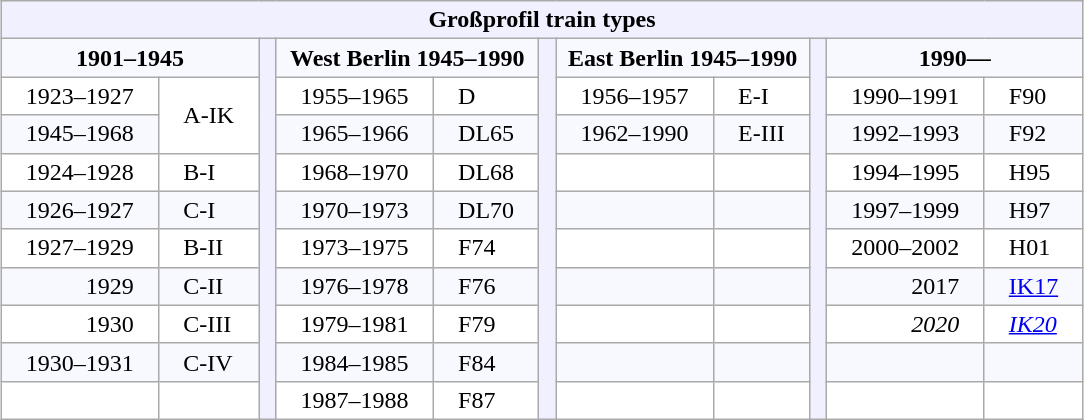<table class="wikitable" style="margin:0.5em auto;">
<tr>
<th style="background-color: #F0F0FF" colspan="11">Großprofil train types</th>
</tr>
<tr style="background-color: #F8F8FF">
<td style="text-align:center; font-weight:bold;" colspan="2">1901–1945</td>
<td style="background-color: #F0F0FF" rowspan="10"> </td>
<td style="text-align:center; font-weight:bold;" colspan="2">West Berlin 1945–1990</td>
<td style="background-color: #F0F0FF" rowspan="10"> </td>
<td style="text-align:center; font-weight:bold;" colspan="2">East Berlin 1945–1990</td>
<td style="background-color: #F0F0FF" rowspan="10"> </td>
<td style="text-align:center; font-weight:bold;" colspan="2">1990—</td>
</tr>
<tr style="background-color: #FFFFFF">
<td style="padding: 0.2em 1em; text-align: right;">1923–1927</td>
<td rowspan="2" style="padding: 0 1em;">A-IK</td>
<td style="padding: 0.2em 1em; text-align: right;">1955–1965</td>
<td style="padding: 0.2em 1em;">D</td>
<td style="padding: 0.2em 1em; text-align: right;">1956–1957</td>
<td style="padding: 0.2em 1em;">E-I</td>
<td style="padding: 0.2em 1em; text-align: right;">1990–1991</td>
<td style="padding: 0.2em 1em;">F90</td>
</tr>
<tr style="background-color: #F8F8FF">
<td style="padding: 0.2em 1em; text-align: right;">1945–1968</td>
<td style="padding: 0.2em 1em; text-align: right;">1965–1966</td>
<td style="padding: 0.2em 1em;">DL65</td>
<td style="padding: 0.2em 1em; text-align: right;">1962–1990</td>
<td style="padding: 0.2em 1em;">E-III</td>
<td style="padding: 0.2em 1em; text-align: right;">1992–1993</td>
<td style="padding: 0.2em 1em;">F92</td>
</tr>
<tr style="background-color: #FFFFFF">
<td style="padding: 0.2em 1em; text-align: right;">1924–1928</td>
<td style="padding: 0.2em 1em;">B-I</td>
<td style="padding: 0.2em 1em; text-align: right;">1968–1970</td>
<td style="padding: 0.2em 1em;">DL68</td>
<td> </td>
<td> </td>
<td style="padding: 0.2em 1em; text-align: right;">1994–1995</td>
<td style="padding: 0.2em 1em;">H95</td>
</tr>
<tr style="background-color: #F8F8FF">
<td style="padding: 0.2em 1em; text-align: right;">1926–1927</td>
<td style="padding: 0.2em 1em;">C-I</td>
<td style="padding: 0.2em 1em; text-align: right;">1970–1973</td>
<td style="padding: 0.2em 1em;">DL70</td>
<td> </td>
<td> </td>
<td style="padding: 0.2em 1em; text-align: right;">1997–1999</td>
<td style="padding: 0.2em 1em;">H97</td>
</tr>
<tr style="background-color: #FFFFFF">
<td style="padding: 0.2em 1em; text-align: right;">1927–1929</td>
<td style="padding: 0.2em 1em;">B-II</td>
<td style="padding: 0.2em 1em; text-align: right;">1973–1975</td>
<td style="padding: 0.2em 1em;">F74</td>
<td> </td>
<td> </td>
<td style="padding: 0.2em 1em; text-align: right;">2000–2002</td>
<td style="padding: 0.2em 1em;">H01</td>
</tr>
<tr style="background-color: #F8F8FF">
<td style="padding: 0.2em 1em; text-align: right;">1929</td>
<td style="padding: 0.2em 1em;">C-II</td>
<td style="padding: 0.2em 1em; text-align: right;">1976–1978</td>
<td style="padding: 0.2em 1em;">F76</td>
<td> </td>
<td> </td>
<td style="padding: 0.2em 1em; text-align: right;">2017</td>
<td style="padding: 0.2em 1em;"><a href='#'>IK17</a></td>
</tr>
<tr style="background-color: #FFFFFF">
<td style="padding: 0.2em 1em; text-align: right;">1930</td>
<td style="padding: 0.2em 1em;">C-III</td>
<td style="padding: 0.2em 1em; text-align: right;">1979–1981</td>
<td style="padding: 0.2em 1em;">F79</td>
<td> </td>
<td> </td>
<td style="padding: 0.2em 1em; text-align: right;"><em>2020</em></td>
<td style="padding: 0.2em 1em;"><em><a href='#'>IK20</a></em></td>
</tr>
<tr style="background-color: #F8F8FF">
<td style="padding: 0.2em 1em; text-align: right;">1930–1931</td>
<td style="padding: 0.2em 1em;">C-IV</td>
<td style="padding: 0.2em 1em; text-align: right;">1984–1985</td>
<td style="padding: 0.2em 1em;">F84</td>
<td> </td>
<td> </td>
<td> </td>
<td> </td>
</tr>
<tr style="background-color: #FFFFFF">
<td> </td>
<td> </td>
<td style="padding: 0.2em 1em; text-align: right;">1987–1988</td>
<td style="padding: 0.2em 1em;">F87</td>
<td> </td>
<td> </td>
<td> </td>
<td> </td>
</tr>
</table>
